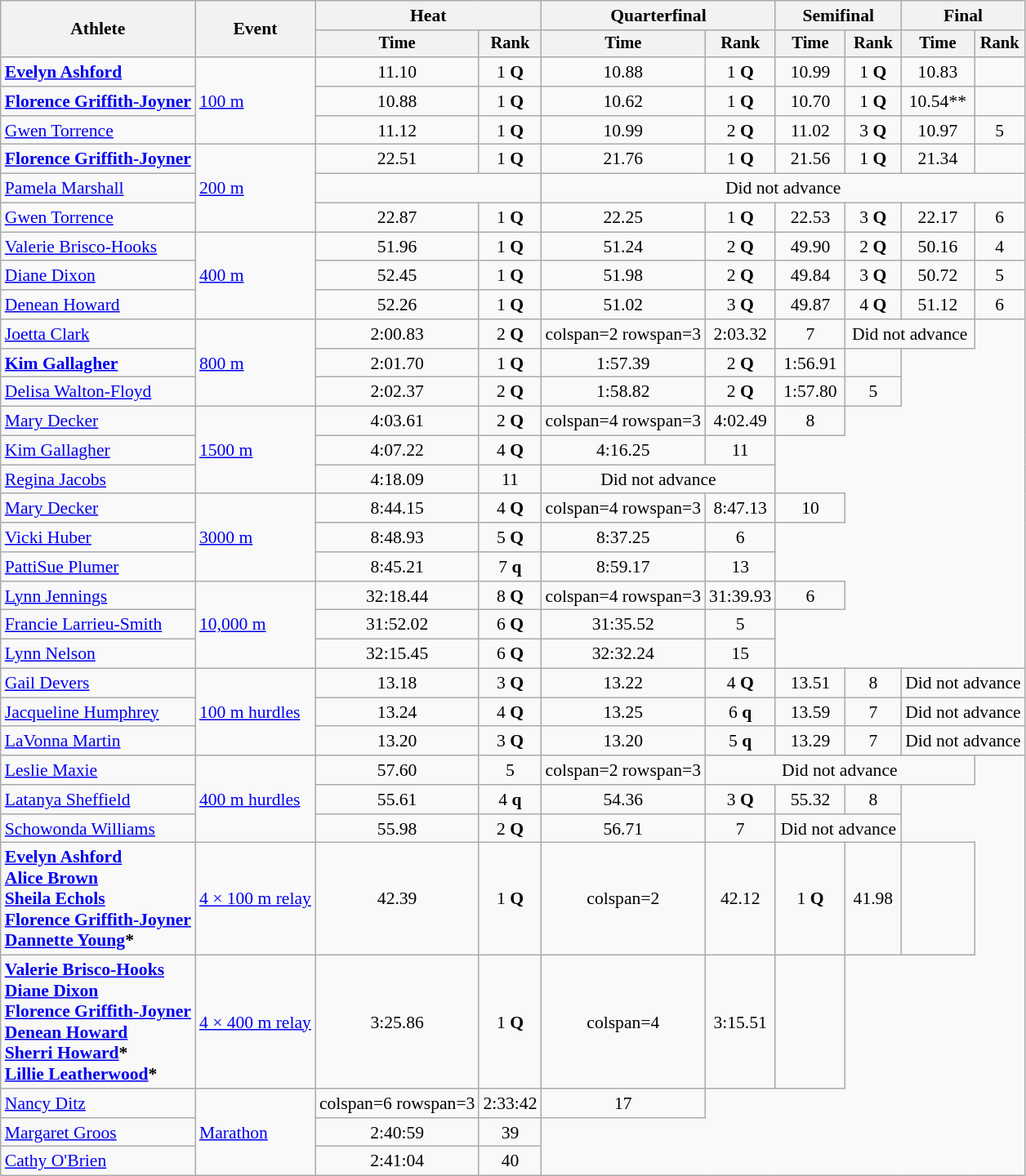<table class=wikitable style=font-size:90%;text-align:center>
<tr>
<th rowspan=2>Athlete</th>
<th rowspan=2>Event</th>
<th colspan=2>Heat</th>
<th colspan=2>Quarterfinal</th>
<th colspan=2>Semifinal</th>
<th colspan=2>Final</th>
</tr>
<tr style=font-size:95%>
<th>Time</th>
<th>Rank</th>
<th>Time</th>
<th>Rank</th>
<th>Time</th>
<th>Rank</th>
<th>Time</th>
<th>Rank</th>
</tr>
<tr>
<td align=left><strong><a href='#'>Evelyn Ashford</a></strong></td>
<td align=left rowspan=3><a href='#'>100 m</a></td>
<td>11.10</td>
<td>1 <strong>Q</strong></td>
<td>10.88</td>
<td>1 <strong>Q</strong></td>
<td>10.99</td>
<td>1 <strong>Q</strong></td>
<td>10.83</td>
<td></td>
</tr>
<tr>
<td align=left><strong><a href='#'>Florence Griffith-Joyner</a></strong></td>
<td>10.88 </td>
<td>1 <strong>Q</strong></td>
<td>10.62 </td>
<td>1 <strong>Q</strong></td>
<td>10.70</td>
<td>1 <strong>Q</strong></td>
<td>10.54**</td>
<td></td>
</tr>
<tr>
<td align=left><a href='#'>Gwen Torrence</a></td>
<td>11.12</td>
<td>1 <strong>Q</strong></td>
<td>10.99</td>
<td>2 <strong>Q</strong></td>
<td>11.02</td>
<td>3 <strong>Q</strong></td>
<td>10.97</td>
<td>5</td>
</tr>
<tr>
<td align=left><strong><a href='#'>Florence Griffith-Joyner</a></strong></td>
<td align=left rowspan=3><a href='#'>200 m</a></td>
<td>22.51</td>
<td>1 <strong>Q</strong></td>
<td>21.76 </td>
<td>1 <strong>Q</strong></td>
<td>21.56 </td>
<td>1 <strong>Q</strong></td>
<td>21.34 </td>
<td></td>
</tr>
<tr>
<td align=left><a href='#'>Pamela Marshall</a></td>
<td colspan=2></td>
<td colspan=6>Did not advance</td>
</tr>
<tr>
<td align=left><a href='#'>Gwen Torrence</a></td>
<td>22.87</td>
<td>1 <strong>Q</strong></td>
<td>22.25</td>
<td>1 <strong>Q</strong></td>
<td>22.53</td>
<td>3 <strong>Q</strong></td>
<td>22.17</td>
<td>6</td>
</tr>
<tr>
<td align=left><a href='#'>Valerie Brisco-Hooks</a></td>
<td align=left rowspan=3><a href='#'>400 m</a></td>
<td>51.96</td>
<td>1 <strong>Q</strong></td>
<td>51.24</td>
<td>2 <strong>Q</strong></td>
<td>49.90</td>
<td>2 <strong>Q</strong></td>
<td>50.16</td>
<td>4</td>
</tr>
<tr>
<td align=left><a href='#'>Diane Dixon</a></td>
<td>52.45</td>
<td>1 <strong>Q</strong></td>
<td>51.98</td>
<td>2 <strong>Q</strong></td>
<td>49.84</td>
<td>3 <strong>Q</strong></td>
<td>50.72</td>
<td>5</td>
</tr>
<tr>
<td align=left><a href='#'>Denean Howard</a></td>
<td>52.26</td>
<td>1 <strong>Q</strong></td>
<td>51.02</td>
<td>3 <strong>Q</strong></td>
<td>49.87</td>
<td>4 <strong>Q</strong></td>
<td>51.12</td>
<td>6</td>
</tr>
<tr>
<td align=left><a href='#'>Joetta Clark</a></td>
<td align=left rowspan=3><a href='#'>800 m</a></td>
<td>2:00.83</td>
<td>2 <strong>Q</strong></td>
<td>colspan=2 rowspan=3 </td>
<td>2:03.32</td>
<td>7</td>
<td colspan=2>Did not advance</td>
</tr>
<tr>
<td align=left><strong><a href='#'>Kim Gallagher</a></strong></td>
<td>2:01.70</td>
<td>1 <strong>Q</strong></td>
<td>1:57.39</td>
<td>2 <strong>Q</strong></td>
<td>1:56.91</td>
<td></td>
</tr>
<tr>
<td align=left><a href='#'>Delisa Walton-Floyd</a></td>
<td>2:02.37</td>
<td>2 <strong>Q</strong></td>
<td>1:58.82</td>
<td>2 <strong>Q</strong></td>
<td>1:57.80</td>
<td>5</td>
</tr>
<tr>
<td align=left><a href='#'>Mary Decker</a></td>
<td align=left rowspan=3><a href='#'>1500 m</a></td>
<td>4:03.61</td>
<td>2 <strong>Q</strong></td>
<td>colspan=4 rowspan=3 </td>
<td>4:02.49</td>
<td>8</td>
</tr>
<tr>
<td align=left><a href='#'>Kim Gallagher</a></td>
<td>4:07.22</td>
<td>4 <strong>Q</strong></td>
<td>4:16.25</td>
<td>11</td>
</tr>
<tr>
<td align=left><a href='#'>Regina Jacobs</a></td>
<td>4:18.09</td>
<td>11</td>
<td colspan=2>Did not advance</td>
</tr>
<tr>
<td align=left><a href='#'>Mary Decker</a></td>
<td align=left rowspan=3><a href='#'>3000 m</a></td>
<td>8:44.15</td>
<td>4 <strong>Q</strong></td>
<td>colspan=4 rowspan=3 </td>
<td>8:47.13</td>
<td>10</td>
</tr>
<tr>
<td align=left><a href='#'>Vicki Huber</a></td>
<td>8:48.93</td>
<td>5 <strong>Q</strong></td>
<td>8:37.25</td>
<td>6</td>
</tr>
<tr>
<td align=left><a href='#'>PattiSue Plumer</a></td>
<td>8:45.21</td>
<td>7 <strong>q</strong></td>
<td>8:59.17</td>
<td>13</td>
</tr>
<tr>
<td align=left><a href='#'>Lynn Jennings</a></td>
<td align=left rowspan=3><a href='#'>10,000 m</a></td>
<td>32:18.44</td>
<td>8 <strong>Q</strong></td>
<td>colspan=4 rowspan=3 </td>
<td>31:39.93</td>
<td>6</td>
</tr>
<tr>
<td align=left><a href='#'>Francie Larrieu-Smith</a></td>
<td>31:52.02</td>
<td>6 <strong>Q</strong></td>
<td>31:35.52</td>
<td>5</td>
</tr>
<tr>
<td align=left><a href='#'>Lynn Nelson</a></td>
<td>32:15.45</td>
<td>6 <strong>Q</strong></td>
<td>32:32.24</td>
<td>15</td>
</tr>
<tr>
<td align=left><a href='#'>Gail Devers</a></td>
<td align=left rowspan=3><a href='#'>100 m hurdles</a></td>
<td>13.18</td>
<td>3 <strong>Q</strong></td>
<td>13.22</td>
<td>4 <strong>Q</strong></td>
<td>13.51</td>
<td>8</td>
<td colspan=2>Did not advance</td>
</tr>
<tr>
<td align=left><a href='#'>Jacqueline Humphrey</a></td>
<td>13.24</td>
<td>4 <strong>Q</strong></td>
<td>13.25</td>
<td>6 <strong>q</strong></td>
<td>13.59</td>
<td>7</td>
<td colspan=2>Did not advance</td>
</tr>
<tr>
<td align=left><a href='#'>LaVonna Martin</a></td>
<td>13.20</td>
<td>3 <strong>Q</strong></td>
<td>13.20</td>
<td>5 <strong>q</strong></td>
<td>13.29</td>
<td>7</td>
<td colspan=2>Did not advance</td>
</tr>
<tr>
<td align=left><a href='#'>Leslie Maxie</a></td>
<td align=left rowspan=3><a href='#'>400 m hurdles</a></td>
<td>57.60</td>
<td>5</td>
<td>colspan=2 rowspan=3 </td>
<td colspan=4>Did not advance</td>
</tr>
<tr>
<td align=left><a href='#'>Latanya Sheffield</a></td>
<td>55.61</td>
<td>4 <strong>q</strong></td>
<td>54.36</td>
<td>3 <strong>Q</strong></td>
<td>55.32</td>
<td>8</td>
</tr>
<tr>
<td align=left><a href='#'>Schowonda Williams</a></td>
<td>55.98</td>
<td>2 <strong>Q</strong></td>
<td>56.71</td>
<td>7</td>
<td colspan=2>Did not advance</td>
</tr>
<tr>
<td align=left><strong><a href='#'>Evelyn Ashford</a><br><a href='#'>Alice Brown</a><br><a href='#'>Sheila Echols</a><br><a href='#'>Florence Griffith-Joyner</a><br><a href='#'>Dannette Young</a>*</strong></td>
<td align=left><a href='#'>4 × 100 m relay</a></td>
<td>42.39</td>
<td>1 <strong>Q</strong></td>
<td>colspan=2 </td>
<td>42.12</td>
<td>1 <strong>Q</strong></td>
<td>41.98</td>
<td></td>
</tr>
<tr>
<td align=left><strong><a href='#'>Valerie Brisco-Hooks</a><br><a href='#'>Diane Dixon</a><br><a href='#'>Florence Griffith-Joyner</a><br><a href='#'>Denean Howard</a><br><a href='#'>Sherri Howard</a>*<br><a href='#'>Lillie Leatherwood</a>*</strong></td>
<td align=left><a href='#'>4 × 400 m relay</a></td>
<td>3:25.86</td>
<td>1 <strong>Q</strong></td>
<td>colspan=4 </td>
<td>3:15.51</td>
<td></td>
</tr>
<tr>
<td align=left><a href='#'>Nancy Ditz</a></td>
<td align=left rowspan=3><a href='#'>Marathon</a></td>
<td>colspan=6 rowspan=3 </td>
<td>2:33:42</td>
<td>17</td>
</tr>
<tr>
<td align=left><a href='#'>Margaret Groos</a></td>
<td>2:40:59</td>
<td>39</td>
</tr>
<tr>
<td align=left><a href='#'>Cathy O'Brien</a></td>
<td>2:41:04</td>
<td>40</td>
</tr>
</table>
